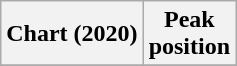<table class="wikitable plainrowheaders" style="text-align:center">
<tr>
<th scope="col">Chart (2020)</th>
<th scope="col">Peak<br>position</th>
</tr>
<tr>
</tr>
</table>
